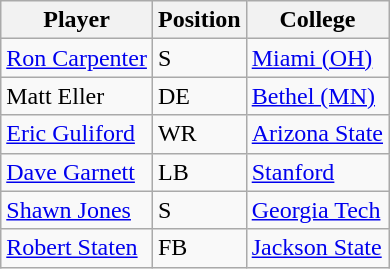<table class="wikitable">
<tr>
<th>Player</th>
<th>Position</th>
<th>College</th>
</tr>
<tr>
<td><a href='#'>Ron Carpenter</a></td>
<td>S</td>
<td><a href='#'>Miami (OH)</a></td>
</tr>
<tr>
<td>Matt Eller</td>
<td>DE</td>
<td><a href='#'>Bethel (MN)</a></td>
</tr>
<tr>
<td><a href='#'>Eric Guliford </a></td>
<td>WR</td>
<td><a href='#'>Arizona State</a></td>
</tr>
<tr>
<td><a href='#'>Dave Garnett</a></td>
<td>LB</td>
<td><a href='#'>Stanford</a></td>
</tr>
<tr>
<td><a href='#'>Shawn Jones</a></td>
<td>S</td>
<td><a href='#'>Georgia Tech</a></td>
</tr>
<tr>
<td><a href='#'>Robert Staten</a></td>
<td>FB</td>
<td><a href='#'>Jackson State</a></td>
</tr>
</table>
